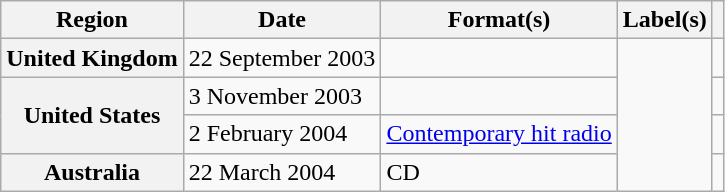<table class="wikitable plainrowheaders">
<tr>
<th scope="col">Region</th>
<th scope="col">Date</th>
<th scope="col">Format(s)</th>
<th scope="col">Label(s)</th>
<th scope="col"></th>
</tr>
<tr>
<th scope="row">United Kingdom</th>
<td>22 September 2003</td>
<td></td>
<td rowspan="4"></td>
<td align="center"></td>
</tr>
<tr>
<th scope="row" rowspan="2">United States</th>
<td>3 November 2003</td>
<td></td>
<td align="center"></td>
</tr>
<tr>
<td>2 February 2004</td>
<td><a href='#'>Contemporary hit radio</a></td>
<td align="center"></td>
</tr>
<tr>
<th scope="row">Australia</th>
<td>22 March 2004</td>
<td>CD</td>
<td align="center"></td>
</tr>
</table>
